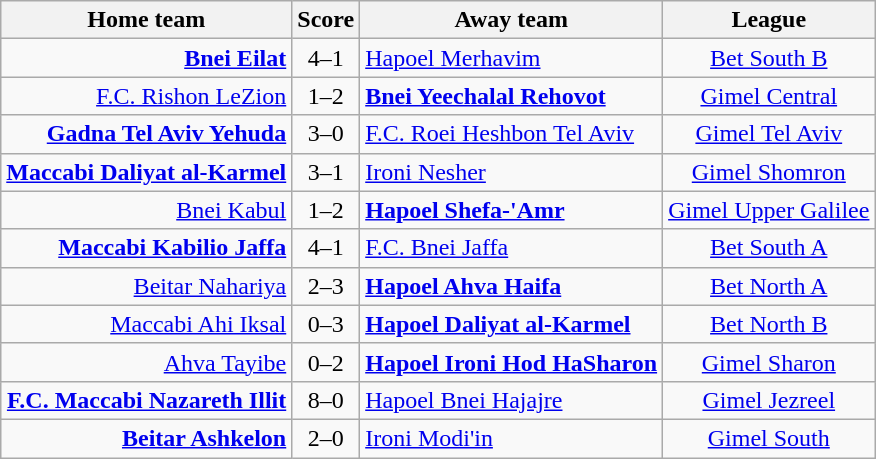<table class="wikitable" style="text-align: center">
<tr>
<th>Home team</th>
<th>Score</th>
<th>Away team</th>
<th>League</th>
</tr>
<tr>
<td align="right"><strong><a href='#'>Bnei Eilat</a></strong></td>
<td>4–1</td>
<td align="left"><a href='#'>Hapoel Merhavim</a></td>
<td><a href='#'>Bet South B</a></td>
</tr>
<tr>
<td align="right"><a href='#'>F.C. Rishon LeZion</a></td>
<td>1–2</td>
<td align="left"><strong><a href='#'>Bnei Yeechalal Rehovot</a></strong></td>
<td><a href='#'>Gimel Central</a></td>
</tr>
<tr>
<td align="right"><strong><a href='#'>Gadna Tel Aviv Yehuda</a></strong></td>
<td>3–0</td>
<td align="left"><a href='#'>F.C. Roei Heshbon Tel Aviv</a></td>
<td><a href='#'>Gimel Tel Aviv</a></td>
</tr>
<tr>
<td align="right"><strong><a href='#'>Maccabi Daliyat al-Karmel</a></strong></td>
<td>3–1</td>
<td align="left"><a href='#'>Ironi Nesher</a></td>
<td><a href='#'>Gimel Shomron</a></td>
</tr>
<tr>
<td align="right"><a href='#'>Bnei Kabul</a></td>
<td>1–2</td>
<td align="left"><strong><a href='#'>Hapoel Shefa-'Amr</a></strong></td>
<td><a href='#'>Gimel Upper Galilee</a></td>
</tr>
<tr>
<td align="right"><strong><a href='#'>Maccabi Kabilio Jaffa</a></strong></td>
<td>4–1</td>
<td align="left"><a href='#'>F.C. Bnei Jaffa</a></td>
<td><a href='#'>Bet South A</a></td>
</tr>
<tr>
<td align="right"><a href='#'>Beitar Nahariya</a></td>
<td>2–3</td>
<td align="left"><strong><a href='#'>Hapoel Ahva Haifa</a></strong></td>
<td><a href='#'>Bet North A</a></td>
</tr>
<tr>
<td align="right"><a href='#'>Maccabi Ahi Iksal</a></td>
<td>0–3</td>
<td align="left"><strong><a href='#'>Hapoel Daliyat al-Karmel</a></strong></td>
<td><a href='#'>Bet North B</a></td>
</tr>
<tr>
<td align="right"><a href='#'>Ahva Tayibe</a></td>
<td>0–2</td>
<td align="left"><strong><a href='#'>Hapoel Ironi Hod HaSharon</a></strong></td>
<td><a href='#'>Gimel Sharon</a></td>
</tr>
<tr>
<td align="right"><strong><a href='#'>F.C. Maccabi Nazareth Illit</a></strong></td>
<td>8–0</td>
<td align="left"><a href='#'>Hapoel Bnei Hajajre</a></td>
<td><a href='#'>Gimel Jezreel</a></td>
</tr>
<tr>
<td align="right"><strong><a href='#'>Beitar Ashkelon</a></strong></td>
<td>2–0</td>
<td align="left"><a href='#'>Ironi Modi'in</a></td>
<td><a href='#'>Gimel South</a></td>
</tr>
</table>
